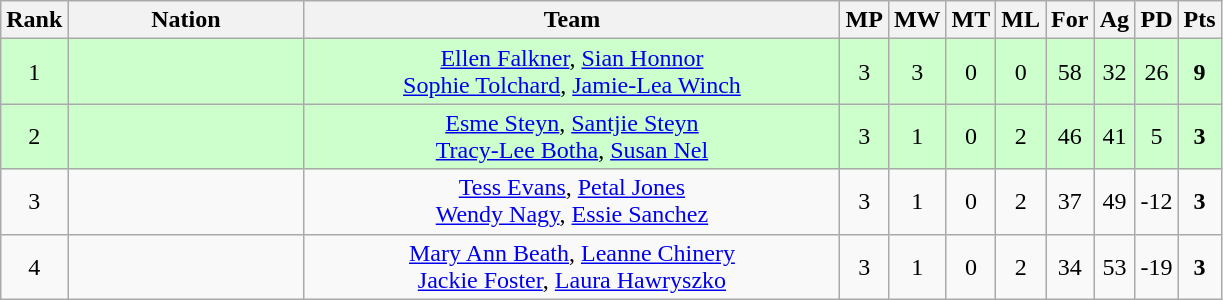<table class=wikitable style="text-align:center">
<tr>
<th width=20>Rank</th>
<th width=150>Nation</th>
<th width=350>Team</th>
<th width=20>MP</th>
<th width=20>MW</th>
<th width=20>MT</th>
<th width=20>ML</th>
<th width=20>For</th>
<th width=20>Ag</th>
<th width=20>PD</th>
<th width=20>Pts</th>
</tr>
<tr bgcolor="#ccffcc">
<td>1</td>
<td align=left><strong></strong></td>
<td><a href='#'>Ellen Falkner</a>, <a href='#'>Sian Honnor</a><br><a href='#'>Sophie Tolchard</a>, <a href='#'>Jamie-Lea Winch</a></td>
<td>3</td>
<td>3</td>
<td>0</td>
<td>0</td>
<td>58</td>
<td>32</td>
<td>26</td>
<td><strong>9</strong></td>
</tr>
<tr bgcolor="#ccffcc">
<td>2</td>
<td align=left><strong></strong></td>
<td><a href='#'>Esme Steyn</a>, <a href='#'>Santjie Steyn</a><br><a href='#'>Tracy-Lee Botha</a>, <a href='#'>Susan Nel</a></td>
<td>3</td>
<td>1</td>
<td>0</td>
<td>2</td>
<td>46</td>
<td>41</td>
<td>5</td>
<td><strong>3</strong></td>
</tr>
<tr>
<td>3</td>
<td align=left></td>
<td><a href='#'>Tess Evans</a>, <a href='#'>Petal Jones</a><br><a href='#'>Wendy Nagy</a>, <a href='#'>Essie Sanchez</a></td>
<td>3</td>
<td>1</td>
<td>0</td>
<td>2</td>
<td>37</td>
<td>49</td>
<td>-12</td>
<td><strong>3</strong></td>
</tr>
<tr>
<td>4</td>
<td align=left></td>
<td><a href='#'>Mary Ann Beath</a>, <a href='#'>Leanne Chinery</a><br><a href='#'>Jackie Foster</a>, <a href='#'>Laura Hawryszko</a></td>
<td>3</td>
<td>1</td>
<td>0</td>
<td>2</td>
<td>34</td>
<td>53</td>
<td>-19</td>
<td><strong>3</strong></td>
</tr>
</table>
